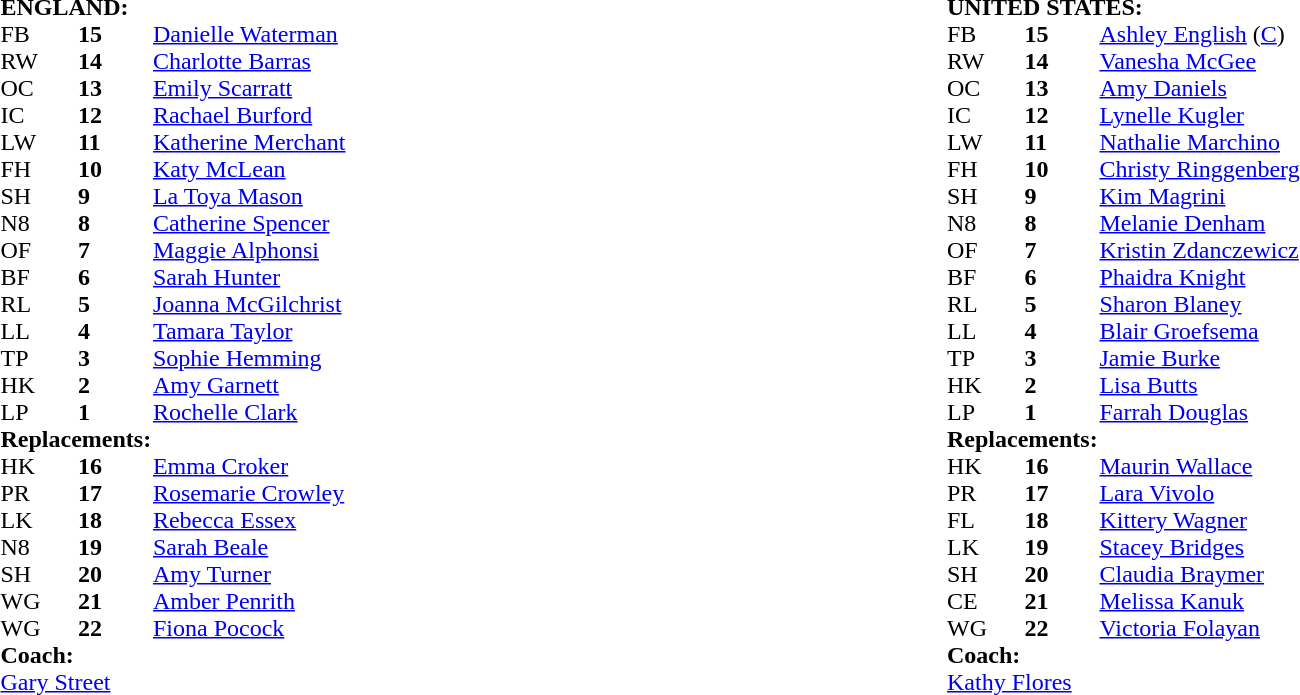<table style="width:100%">
<tr>
<td width="50%"><br><table cellspacing="0" cellpadding="0">
<tr>
<td colspan="4"><strong>ENGLAND:</strong></td>
</tr>
<tr>
<th width="4%"></th>
<th width="4%"></th>
<th width="21%"></th>
<th width="21%"></th>
</tr>
<tr>
<td>FB</td>
<td><strong>15</strong></td>
<td><a href='#'>Danielle Waterman</a></td>
</tr>
<tr>
<td>RW</td>
<td><strong>14</strong></td>
<td><a href='#'>Charlotte Barras</a></td>
</tr>
<tr>
<td>OC</td>
<td><strong>13</strong></td>
<td><a href='#'>Emily Scarratt</a></td>
<td></td>
</tr>
<tr>
<td>IC</td>
<td><strong>12</strong></td>
<td><a href='#'>Rachael Burford</a></td>
</tr>
<tr>
<td>LW</td>
<td><strong>11</strong></td>
<td><a href='#'>Katherine Merchant</a></td>
<td></td>
</tr>
<tr>
<td>FH</td>
<td><strong>10</strong></td>
<td><a href='#'>Katy McLean</a></td>
</tr>
<tr>
<td>SH</td>
<td><strong>9</strong></td>
<td><a href='#'>La Toya Mason</a></td>
<td></td>
</tr>
<tr>
<td>N8</td>
<td><strong>8</strong></td>
<td><a href='#'>Catherine Spencer</a></td>
<td></td>
</tr>
<tr>
<td>OF</td>
<td><strong>7</strong></td>
<td><a href='#'>Maggie Alphonsi</a></td>
</tr>
<tr>
<td>BF</td>
<td><strong>6</strong></td>
<td><a href='#'>Sarah Hunter</a></td>
</tr>
<tr>
<td>RL</td>
<td><strong>5</strong></td>
<td><a href='#'>Joanna McGilchrist</a></td>
<td></td>
</tr>
<tr>
<td>LL</td>
<td><strong>4</strong></td>
<td><a href='#'>Tamara Taylor</a></td>
</tr>
<tr>
<td>TP</td>
<td><strong>3</strong></td>
<td><a href='#'>Sophie Hemming</a></td>
</tr>
<tr>
<td>HK</td>
<td><strong>2</strong></td>
<td><a href='#'>Amy Garnett</a></td>
<td></td>
</tr>
<tr>
<td>LP</td>
<td><strong>1</strong></td>
<td><a href='#'>Rochelle Clark</a></td>
<td></td>
</tr>
<tr>
<td colspan=4><strong>Replacements:</strong></td>
</tr>
<tr>
<td>HK</td>
<td><strong>16</strong></td>
<td><a href='#'>Emma Croker</a></td>
<td></td>
</tr>
<tr>
<td>PR</td>
<td><strong>17</strong></td>
<td><a href='#'>Rosemarie Crowley</a></td>
<td></td>
</tr>
<tr>
<td>LK</td>
<td><strong>18</strong></td>
<td><a href='#'>Rebecca Essex</a></td>
<td></td>
</tr>
<tr>
<td>N8</td>
<td><strong>19</strong></td>
<td><a href='#'>Sarah Beale</a></td>
<td></td>
</tr>
<tr>
<td>SH</td>
<td><strong>20</strong></td>
<td><a href='#'>Amy Turner</a></td>
<td></td>
</tr>
<tr>
<td>WG</td>
<td><strong>21</strong></td>
<td><a href='#'>Amber Penrith</a></td>
<td></td>
</tr>
<tr>
<td>WG</td>
<td><strong>22</strong></td>
<td><a href='#'>Fiona Pocock</a></td>
<td></td>
</tr>
<tr>
<td colspan="4"><strong>Coach:</strong></td>
</tr>
<tr>
<td colspan="4"> <a href='#'>Gary Street</a></td>
</tr>
<tr>
</tr>
</table>
</td>
<td width="50%"><br><table cellspacing="0" cellpadding="0">
<tr>
<td colspan="4"><strong>UNITED STATES:</strong></td>
</tr>
<tr>
<th width="4%"></th>
<th width="4%"></th>
<th width="21%"></th>
<th width="21%"></th>
</tr>
<tr>
<td>FB</td>
<td><strong>15</strong></td>
<td><a href='#'>Ashley English</a> (<a href='#'>C</a>)</td>
</tr>
<tr>
<td>RW</td>
<td><strong>14</strong></td>
<td><a href='#'>Vanesha McGee</a></td>
</tr>
<tr>
<td>OC</td>
<td><strong>13</strong></td>
<td><a href='#'>Amy Daniels</a></td>
<td></td>
</tr>
<tr>
<td>IC</td>
<td><strong>12</strong></td>
<td><a href='#'>Lynelle Kugler</a></td>
</tr>
<tr>
<td>LW</td>
<td><strong>11</strong></td>
<td><a href='#'>Nathalie Marchino</a></td>
<td></td>
</tr>
<tr>
<td>FH</td>
<td><strong>10</strong></td>
<td><a href='#'>Christy Ringgenberg</a></td>
</tr>
<tr>
<td>SH</td>
<td><strong>9</strong></td>
<td><a href='#'>Kim Magrini</a></td>
<td></td>
</tr>
<tr>
<td>N8</td>
<td><strong>8</strong></td>
<td><a href='#'>Melanie Denham</a></td>
</tr>
<tr>
<td>OF</td>
<td><strong>7</strong></td>
<td><a href='#'>Kristin Zdanczewicz</a></td>
<td></td>
</tr>
<tr>
<td>BF</td>
<td><strong>6</strong></td>
<td><a href='#'>Phaidra Knight</a></td>
<td></td>
</tr>
<tr>
<td>RL</td>
<td><strong>5</strong></td>
<td><a href='#'>Sharon Blaney</a></td>
</tr>
<tr>
<td>LL</td>
<td><strong>4</strong></td>
<td><a href='#'>Blair Groefsema</a></td>
</tr>
<tr>
<td>TP</td>
<td><strong>3</strong></td>
<td><a href='#'>Jamie Burke</a></td>
</tr>
<tr>
<td>HK</td>
<td><strong>2</strong></td>
<td><a href='#'>Lisa Butts</a></td>
<td></td>
</tr>
<tr>
<td>LP</td>
<td><strong>1</strong></td>
<td><a href='#'>Farrah Douglas</a></td>
</tr>
<tr>
<td colspan=4><strong>Replacements:</strong></td>
</tr>
<tr>
<td>HK</td>
<td><strong>16</strong></td>
<td><a href='#'>Maurin Wallace</a></td>
<td></td>
</tr>
<tr>
<td>PR</td>
<td><strong>17</strong></td>
<td><a href='#'>Lara Vivolo</a></td>
</tr>
<tr>
<td>FL</td>
<td><strong>18</strong></td>
<td><a href='#'>Kittery Wagner</a></td>
<td></td>
</tr>
<tr>
<td>LK</td>
<td><strong>19</strong></td>
<td><a href='#'>Stacey Bridges</a></td>
</tr>
<tr>
<td>SH</td>
<td><strong>20</strong></td>
<td><a href='#'>Claudia Braymer</a></td>
<td></td>
</tr>
<tr>
<td>CE</td>
<td><strong>21</strong></td>
<td><a href='#'>Melissa Kanuk</a></td>
<td></td>
</tr>
<tr>
<td>WG</td>
<td><strong>22</strong></td>
<td><a href='#'>Victoria Folayan</a></td>
</tr>
<tr>
<td colspan="4"><strong>Coach:</strong></td>
</tr>
<tr>
<td colspan="4"> <a href='#'>Kathy Flores</a></td>
</tr>
<tr>
</tr>
</table>
</td>
</tr>
</table>
